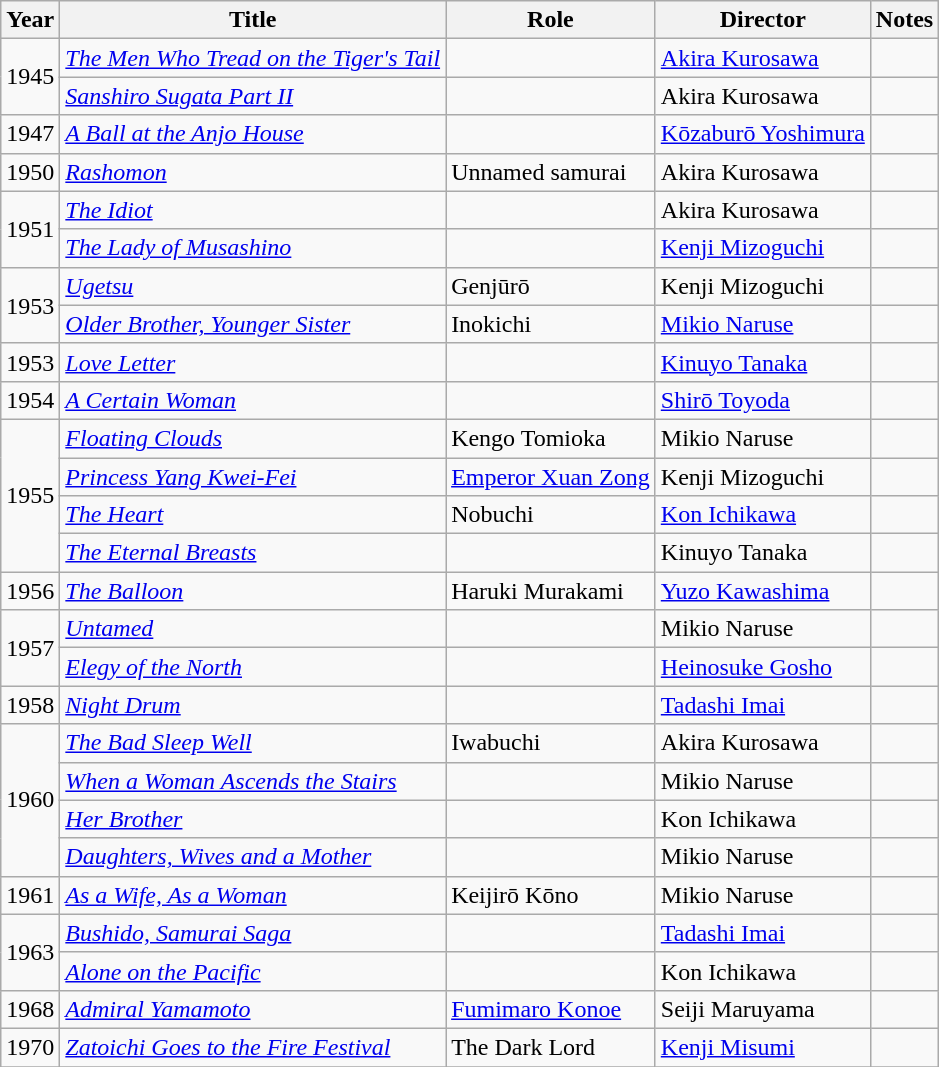<table class="wikitable sortable">
<tr>
<th>Year</th>
<th>Title</th>
<th>Role</th>
<th>Director</th>
<th class="unsortable">Notes</th>
</tr>
<tr>
<td rowspan="2">1945</td>
<td><em><a href='#'>The Men Who Tread on the Tiger's Tail</a></em></td>
<td></td>
<td><a href='#'>Akira Kurosawa</a></td>
<td></td>
</tr>
<tr>
<td><em><a href='#'>Sanshiro Sugata Part II</a></em></td>
<td></td>
<td>Akira Kurosawa</td>
<td></td>
</tr>
<tr>
<td>1947</td>
<td><em><a href='#'>A Ball at the Anjo House</a></em></td>
<td></td>
<td><a href='#'>Kōzaburō Yoshimura</a></td>
<td></td>
</tr>
<tr>
<td>1950</td>
<td><em><a href='#'>Rashomon</a></em></td>
<td>Unnamed samurai</td>
<td>Akira Kurosawa</td>
<td></td>
</tr>
<tr>
<td rowspan="2">1951</td>
<td><em><a href='#'>The Idiot</a></em></td>
<td></td>
<td>Akira Kurosawa</td>
<td></td>
</tr>
<tr>
<td><em><a href='#'>The Lady of Musashino</a></em></td>
<td></td>
<td><a href='#'>Kenji Mizoguchi</a></td>
<td></td>
</tr>
<tr>
<td rowspan="2">1953</td>
<td><em><a href='#'>Ugetsu</a></em></td>
<td>Genjūrō</td>
<td>Kenji Mizoguchi</td>
<td></td>
</tr>
<tr>
<td><em><a href='#'>Older Brother, Younger Sister</a></em></td>
<td>Inokichi</td>
<td><a href='#'>Mikio Naruse</a></td>
<td></td>
</tr>
<tr>
<td>1953</td>
<td><em><a href='#'>Love Letter</a></em></td>
<td></td>
<td><a href='#'>Kinuyo Tanaka</a></td>
<td></td>
</tr>
<tr>
<td>1954</td>
<td><em><a href='#'>A Certain Woman</a></em></td>
<td></td>
<td><a href='#'>Shirō Toyoda</a></td>
<td></td>
</tr>
<tr>
<td rowspan="4">1955</td>
<td><em><a href='#'>Floating Clouds</a></em></td>
<td>Kengo Tomioka</td>
<td>Mikio Naruse</td>
<td></td>
</tr>
<tr>
<td><em><a href='#'>Princess Yang Kwei-Fei</a></em></td>
<td><a href='#'>Emperor Xuan Zong</a></td>
<td>Kenji Mizoguchi</td>
<td></td>
</tr>
<tr>
<td><em><a href='#'>The Heart</a></em></td>
<td>Nobuchi</td>
<td><a href='#'>Kon Ichikawa</a></td>
<td></td>
</tr>
<tr>
<td><em><a href='#'>The Eternal Breasts</a></em></td>
<td></td>
<td>Kinuyo Tanaka</td>
<td></td>
</tr>
<tr>
<td>1956</td>
<td><em><a href='#'>The Balloon</a></em></td>
<td>Haruki Murakami</td>
<td><a href='#'>Yuzo Kawashima</a></td>
<td></td>
</tr>
<tr>
<td rowspan="2">1957</td>
<td><em><a href='#'>Untamed</a></em></td>
<td></td>
<td>Mikio Naruse</td>
<td></td>
</tr>
<tr>
<td><em><a href='#'>Elegy of the North</a></em></td>
<td></td>
<td><a href='#'>Heinosuke Gosho</a></td>
<td></td>
</tr>
<tr>
<td>1958</td>
<td><em><a href='#'>Night Drum</a></em></td>
<td></td>
<td><a href='#'>Tadashi Imai</a></td>
<td></td>
</tr>
<tr>
<td rowspan="4">1960</td>
<td><em><a href='#'>The Bad Sleep Well</a></em></td>
<td>Iwabuchi</td>
<td>Akira Kurosawa</td>
<td></td>
</tr>
<tr>
<td><em><a href='#'>When a Woman Ascends the Stairs</a></em></td>
<td></td>
<td>Mikio Naruse</td>
<td></td>
</tr>
<tr>
<td><em><a href='#'>Her Brother</a></em></td>
<td></td>
<td>Kon Ichikawa</td>
<td></td>
</tr>
<tr>
<td><em><a href='#'>Daughters, Wives and a Mother</a></em></td>
<td></td>
<td>Mikio Naruse</td>
<td></td>
</tr>
<tr>
<td>1961</td>
<td><em><a href='#'>As a Wife, As a Woman</a></em></td>
<td>Keijirō Kōno</td>
<td>Mikio Naruse</td>
<td></td>
</tr>
<tr>
<td rowspan="2">1963</td>
<td><em><a href='#'>Bushido, Samurai Saga</a></em></td>
<td></td>
<td><a href='#'>Tadashi Imai</a></td>
<td></td>
</tr>
<tr>
<td><em><a href='#'>Alone on the Pacific</a></em></td>
<td></td>
<td>Kon Ichikawa</td>
<td></td>
</tr>
<tr>
<td>1968</td>
<td><em><a href='#'>Admiral Yamamoto</a></em></td>
<td><a href='#'>Fumimaro Konoe</a></td>
<td>Seiji Maruyama</td>
<td></td>
</tr>
<tr>
<td>1970</td>
<td><em><a href='#'>Zatoichi Goes to the Fire Festival</a></em></td>
<td>The Dark Lord</td>
<td><a href='#'>Kenji Misumi</a></td>
<td></td>
</tr>
<tr>
</tr>
</table>
